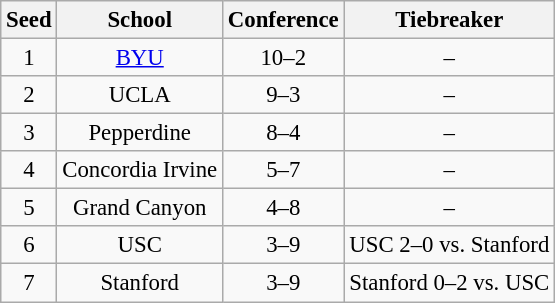<table class="wikitable" style="white-space:nowrap; font-size:95%;text-align:center">
<tr>
<th>Seed</th>
<th>School</th>
<th>Conference</th>
<th>Tiebreaker</th>
</tr>
<tr>
<td>1</td>
<td><a href='#'>BYU</a></td>
<td>10–2</td>
<td>–</td>
</tr>
<tr>
<td>2</td>
<td>UCLA</td>
<td>9–3</td>
<td>–</td>
</tr>
<tr>
<td>3</td>
<td>Pepperdine</td>
<td>8–4</td>
<td>–</td>
</tr>
<tr>
<td>4</td>
<td>Concordia Irvine</td>
<td>5–7</td>
<td>–</td>
</tr>
<tr>
<td>5</td>
<td>Grand Canyon</td>
<td>4–8</td>
<td>–</td>
</tr>
<tr>
<td>6</td>
<td>USC</td>
<td>3–9</td>
<td>USC 2–0 vs. Stanford</td>
</tr>
<tr>
<td>7</td>
<td>Stanford</td>
<td>3–9</td>
<td>Stanford 0–2 vs. USC</td>
</tr>
</table>
